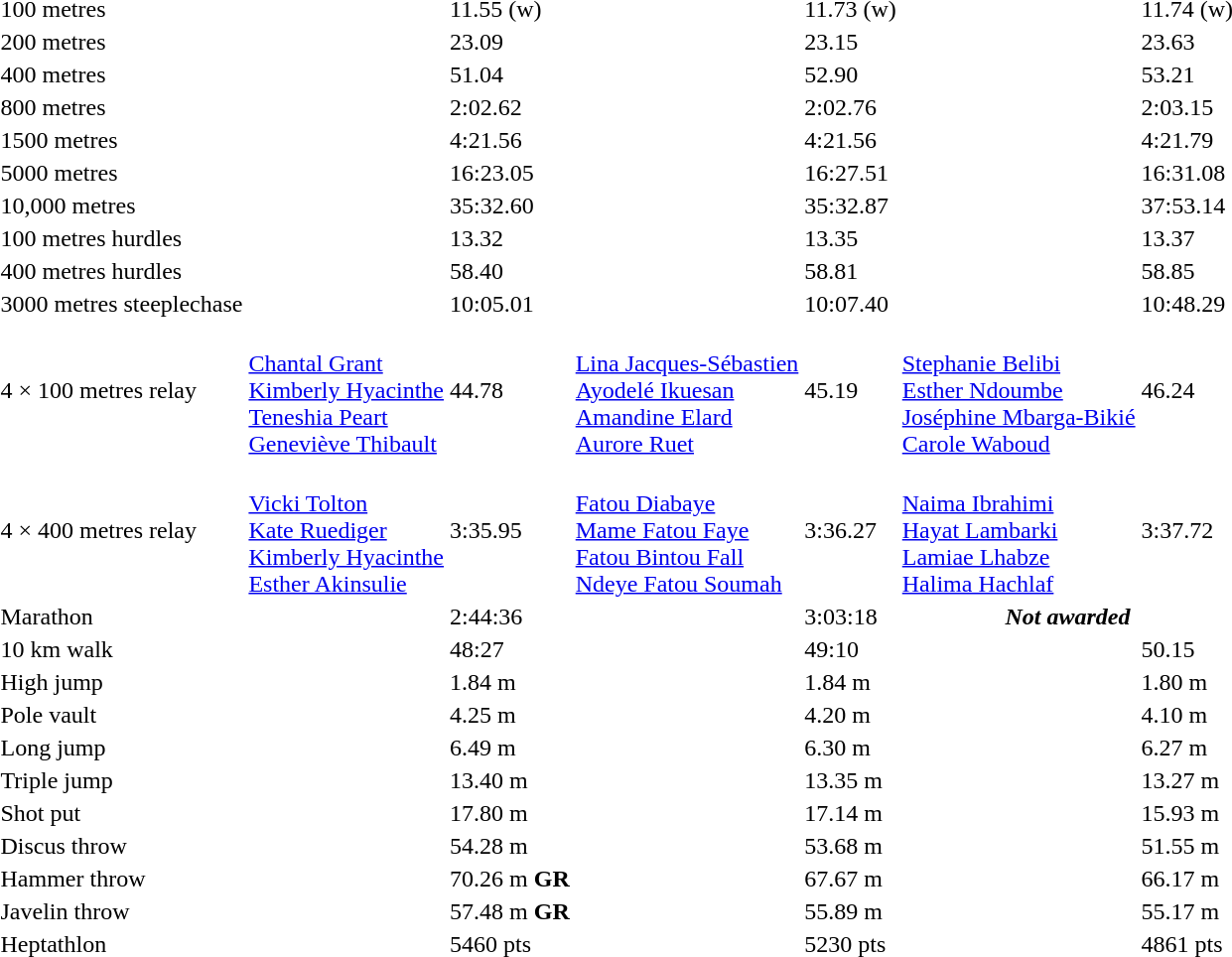<table>
<tr>
<td>100 metres</td>
<td></td>
<td>11.55 (w)</td>
<td></td>
<td>11.73 (w)</td>
<td></td>
<td>11.74 (w)</td>
</tr>
<tr>
<td>200 metres</td>
<td></td>
<td>23.09</td>
<td></td>
<td>23.15</td>
<td></td>
<td>23.63</td>
</tr>
<tr>
<td>400 metres</td>
<td></td>
<td>51.04</td>
<td></td>
<td>52.90</td>
<td></td>
<td>53.21</td>
</tr>
<tr>
<td>800 metres</td>
<td></td>
<td>2:02.62</td>
<td></td>
<td>2:02.76</td>
<td></td>
<td>2:03.15</td>
</tr>
<tr>
<td>1500 metres</td>
<td></td>
<td>4:21.56</td>
<td></td>
<td>4:21.56</td>
<td></td>
<td>4:21.79</td>
</tr>
<tr>
<td>5000 metres</td>
<td></td>
<td>16:23.05</td>
<td></td>
<td>16:27.51</td>
<td></td>
<td>16:31.08</td>
</tr>
<tr>
<td>10,000 metres</td>
<td></td>
<td>35:32.60</td>
<td></td>
<td>35:32.87</td>
<td></td>
<td>37:53.14</td>
</tr>
<tr>
<td>100 metres hurdles</td>
<td></td>
<td>13.32</td>
<td></td>
<td>13.35</td>
<td></td>
<td>13.37</td>
</tr>
<tr>
<td>400 metres hurdles</td>
<td></td>
<td>58.40</td>
<td></td>
<td>58.81</td>
<td></td>
<td>58.85</td>
</tr>
<tr>
<td>3000 metres steeplechase</td>
<td></td>
<td>10:05.01</td>
<td></td>
<td>10:07.40</td>
<td></td>
<td>10:48.29</td>
</tr>
<tr>
<td>4 × 100 metres relay</td>
<td><br><a href='#'>Chantal Grant</a><br><a href='#'>Kimberly Hyacinthe</a><br><a href='#'>Teneshia Peart</a><br><a href='#'>Geneviève Thibault</a></td>
<td>44.78</td>
<td><br><a href='#'>Lina Jacques-Sébastien</a><br><a href='#'>Ayodelé Ikuesan</a><br><a href='#'>Amandine Elard</a><br><a href='#'>Aurore Ruet</a></td>
<td>45.19</td>
<td><br><a href='#'>Stephanie Belibi</a><br><a href='#'>Esther Ndoumbe</a><br><a href='#'>Joséphine Mbarga-Bikié</a><br><a href='#'>Carole Waboud</a></td>
<td>46.24</td>
</tr>
<tr>
<td>4 × 400 metres relay</td>
<td><br><a href='#'>Vicki Tolton</a><br><a href='#'>Kate Ruediger</a><br><a href='#'>Kimberly Hyacinthe</a><br><a href='#'>Esther Akinsulie</a></td>
<td>3:35.95</td>
<td><br><a href='#'>Fatou Diabaye</a><br><a href='#'>Mame Fatou Faye</a><br><a href='#'>Fatou Bintou Fall</a><br><a href='#'>Ndeye Fatou Soumah</a></td>
<td>3:36.27</td>
<td><br><a href='#'>Naima Ibrahimi</a><br><a href='#'>Hayat Lambarki</a><br><a href='#'>Lamiae Lhabze</a><br><a href='#'>Halima Hachlaf</a></td>
<td>3:37.72</td>
</tr>
<tr>
<td>Marathon</td>
<td></td>
<td>2:44:36</td>
<td></td>
<td>3:03:18</td>
<th colspan=2><em>Not awarded</em></th>
</tr>
<tr>
<td>10 km walk</td>
<td></td>
<td>48:27</td>
<td></td>
<td>49:10</td>
<td></td>
<td>50.15</td>
</tr>
<tr>
<td>High jump</td>
<td></td>
<td>1.84 m</td>
<td></td>
<td>1.84 m</td>
<td></td>
<td>1.80 m</td>
</tr>
<tr>
<td>Pole vault</td>
<td></td>
<td>4.25 m</td>
<td></td>
<td>4.20 m</td>
<td></td>
<td>4.10 m</td>
</tr>
<tr>
<td>Long jump</td>
<td></td>
<td>6.49 m</td>
<td></td>
<td>6.30 m</td>
<td></td>
<td>6.27 m</td>
</tr>
<tr>
<td>Triple jump</td>
<td></td>
<td>13.40 m</td>
<td></td>
<td>13.35 m</td>
<td></td>
<td>13.27 m</td>
</tr>
<tr>
<td>Shot put</td>
<td></td>
<td>17.80 m</td>
<td></td>
<td>17.14 m</td>
<td></td>
<td>15.93 m</td>
</tr>
<tr>
<td>Discus throw</td>
<td></td>
<td>54.28 m</td>
<td></td>
<td>53.68 m</td>
<td></td>
<td>51.55 m</td>
</tr>
<tr>
<td>Hammer throw</td>
<td></td>
<td>70.26 m <strong>GR</strong></td>
<td></td>
<td>67.67 m</td>
<td></td>
<td>66.17 m</td>
</tr>
<tr>
<td>Javelin throw</td>
<td></td>
<td>57.48 m <strong>GR</strong></td>
<td></td>
<td>55.89 m</td>
<td></td>
<td>55.17 m</td>
</tr>
<tr>
<td>Heptathlon</td>
<td></td>
<td>5460 pts</td>
<td></td>
<td>5230 pts</td>
<td></td>
<td>4861 pts</td>
</tr>
</table>
